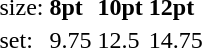<table style="margin-left:40px;">
<tr>
<td>size:</td>
<td><strong>8pt</strong></td>
<td><strong>10pt</strong></td>
<td><strong>12pt</strong></td>
</tr>
<tr>
<td>set:</td>
<td>9.75</td>
<td>12.5</td>
<td>14.75</td>
</tr>
</table>
